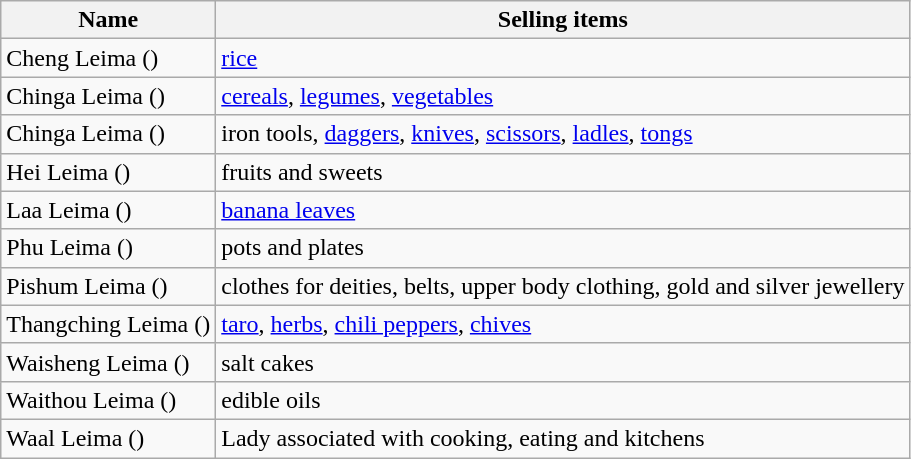<table class="wikitable">
<tr>
<th>Name</th>
<th>Selling items</th>
</tr>
<tr>
<td>Cheng Leima ()</td>
<td><a href='#'>rice</a></td>
</tr>
<tr>
<td>Chinga Leima ()</td>
<td><a href='#'>cereals</a>, <a href='#'>legumes</a>, <a href='#'>vegetables</a></td>
</tr>
<tr>
<td>Chinga Leima ()</td>
<td>iron tools, <a href='#'>daggers</a>, <a href='#'>knives</a>, <a href='#'>scissors</a>, <a href='#'>ladles</a>, <a href='#'>tongs</a></td>
</tr>
<tr>
<td>Hei Leima ()</td>
<td>fruits and sweets </td>
</tr>
<tr>
<td>Laa Leima ()</td>
<td><a href='#'>banana leaves</a></td>
</tr>
<tr>
<td>Phu Leima ()</td>
<td>pots and plates </td>
</tr>
<tr>
<td>Pishum Leima ()</td>
<td>clothes for deities, belts, upper body clothing, gold and silver jewellery</td>
</tr>
<tr>
<td>Thangching Leima ()</td>
<td><a href='#'>taro</a>, <a href='#'>herbs</a>, <a href='#'>chili peppers</a>, <a href='#'>chives</a></td>
</tr>
<tr>
<td>Waisheng Leima ()</td>
<td>salt cakes</td>
</tr>
<tr>
<td>Waithou Leima ()</td>
<td>edible oils </td>
</tr>
<tr>
<td>Waal Leima ()</td>
<td>Lady associated with cooking, eating and kitchens</td>
</tr>
</table>
